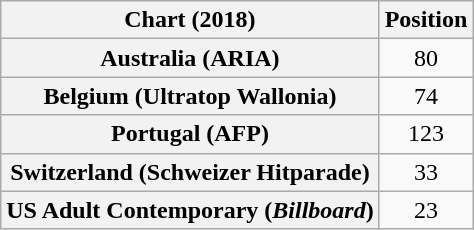<table class="wikitable sortable plainrowheaders" style="text-align:center">
<tr>
<th>Chart (2018)</th>
<th>Position</th>
</tr>
<tr>
<th scope="row">Australia (ARIA)</th>
<td>80</td>
</tr>
<tr>
<th scope="row">Belgium (Ultratop Wallonia)</th>
<td>74</td>
</tr>
<tr>
<th scope="row">Portugal (AFP)</th>
<td>123</td>
</tr>
<tr>
<th scope="row">Switzerland (Schweizer Hitparade)</th>
<td>33</td>
</tr>
<tr>
<th scope="row">US Adult Contemporary (<em>Billboard</em>)</th>
<td>23</td>
</tr>
</table>
